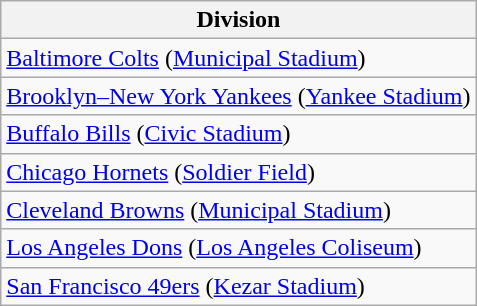<table class="wikitable">
<tr>
<th>Division</th>
</tr>
<tr>
<td><a href='#'>Baltimore Colts</a> (<a href='#'>Municipal Stadium</a>)</td>
</tr>
<tr>
<td><a href='#'>Brooklyn–New York Yankees</a> (<a href='#'>Yankee Stadium</a>)</td>
</tr>
<tr>
<td><a href='#'>Buffalo Bills</a> (<a href='#'>Civic Stadium</a>)</td>
</tr>
<tr>
<td><a href='#'>Chicago Hornets</a> (<a href='#'>Soldier Field</a>)</td>
</tr>
<tr>
<td><a href='#'>Cleveland Browns</a> (<a href='#'>Municipal Stadium</a>)</td>
</tr>
<tr>
<td><a href='#'>Los Angeles Dons</a> (<a href='#'>Los Angeles Coliseum</a>)</td>
</tr>
<tr>
<td><a href='#'>San Francisco 49ers</a> (<a href='#'>Kezar Stadium</a>)</td>
</tr>
</table>
